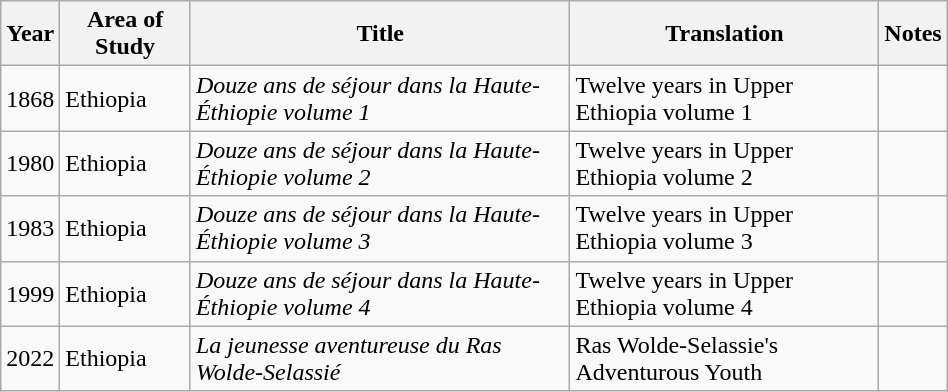<table class="wikitable sortable mw-collapsible mw-collapsed" style="width: 50%">
<tr>
<th>Year</th>
<th>Area of Study</th>
<th>Title</th>
<th>Translation</th>
<th>Notes</th>
</tr>
<tr>
<td>1868</td>
<td>Ethiopia</td>
<td><em>Douze ans de séjour dans la Haute-Éthiopie volume 1</em></td>
<td>Twelve years in Upper Ethiopia volume 1</td>
<td></td>
</tr>
<tr>
<td>1980</td>
<td>Ethiopia</td>
<td><em>Douze ans de séjour dans la Haute-Éthiopie volume 2</em></td>
<td>Twelve years in Upper Ethiopia volume 2</td>
<td></td>
</tr>
<tr>
<td>1983</td>
<td>Ethiopia</td>
<td><em>Douze ans de séjour dans la Haute-Éthiopie volume 3</em></td>
<td>Twelve years in Upper Ethiopia volume 3</td>
<td></td>
</tr>
<tr>
<td>1999</td>
<td>Ethiopia</td>
<td><em>Douze ans de séjour dans la Haute-Éthiopie volume 4</em></td>
<td>Twelve years in Upper Ethiopia volume 4</td>
<td></td>
</tr>
<tr>
<td>2022</td>
<td>Ethiopia</td>
<td><em>La jeunesse aventureuse du Ras Wolde-Selassié</em></td>
<td>Ras Wolde-Selassie's Adventurous Youth</td>
<td></td>
</tr>
</table>
